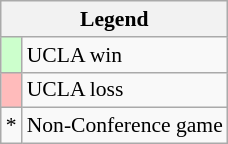<table class="wikitable" style="font-size:90%">
<tr>
<th colspan=2>Legend</th>
</tr>
<tr>
<td style="background:#ccffcc;"> </td>
<td>UCLA win</td>
</tr>
<tr>
<td style="background:#fbb;"> </td>
<td>UCLA loss</td>
</tr>
<tr>
<td>*</td>
<td>Non-Conference game</td>
</tr>
</table>
